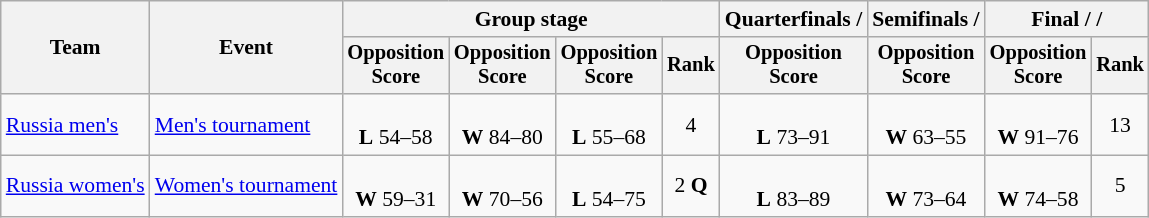<table class="wikitable" style="text-align:center; font-size:90%">
<tr>
<th rowspan=2>Team</th>
<th rowspan=2>Event</th>
<th colspan=4>Group stage</th>
<th>Quarterfinals / </th>
<th>Semifinals / </th>
<th colspan=2>Final /  / </th>
</tr>
<tr style="font-size:95%">
<th>Opposition<br>Score</th>
<th>Opposition<br>Score</th>
<th>Opposition<br>Score</th>
<th>Rank</th>
<th>Opposition<br>Score</th>
<th>Opposition<br>Score</th>
<th>Opposition<br>Score</th>
<th>Rank</th>
</tr>
<tr>
<td align=left><a href='#'>Russia men's</a></td>
<td align=left><a href='#'>Men's tournament</a></td>
<td><br><strong>L</strong> 54–58</td>
<td><br><strong>W</strong> 84–80</td>
<td><br><strong>L</strong> 55–68</td>
<td>4</td>
<td><br><strong>L</strong> 73–91</td>
<td><br><strong>W</strong> 63–55</td>
<td><br><strong>W</strong> 91–76</td>
<td>13</td>
</tr>
<tr>
<td align=left><a href='#'>Russia women's</a></td>
<td align=left><a href='#'>Women's tournament</a></td>
<td><br><strong>W</strong> 59–31</td>
<td><br><strong>W</strong> 70–56</td>
<td><br><strong>L</strong> 54–75</td>
<td>2 <strong>Q</strong></td>
<td><br><strong>L</strong> 83–89</td>
<td><br><strong>W</strong> 73–64</td>
<td><br><strong>W</strong> 74–58</td>
<td>5</td>
</tr>
</table>
